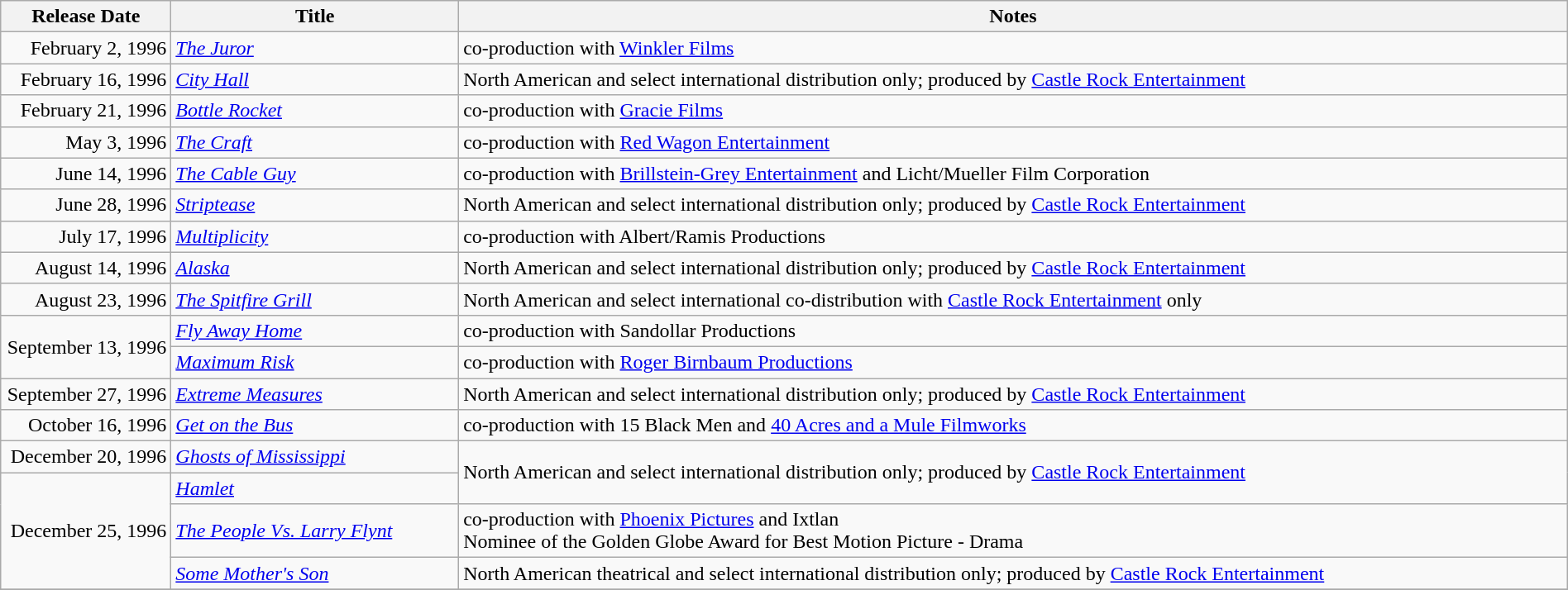<table class="wikitable sortable" style="width:100%;">
<tr>
<th scope="col" style="width:130px;">Release Date</th>
<th>Title</th>
<th>Notes</th>
</tr>
<tr>
<td style="text-align:right;">February 2, 1996</td>
<td><em><a href='#'>The Juror</a></em></td>
<td>co-production with <a href='#'>Winkler Films</a></td>
</tr>
<tr>
<td style="text-align:right;">February 16, 1996</td>
<td><em><a href='#'>City Hall</a></em></td>
<td>North American and select international distribution only; produced by <a href='#'>Castle Rock Entertainment</a></td>
</tr>
<tr>
<td style="text-align:right;">February 21, 1996</td>
<td><em><a href='#'>Bottle Rocket</a></em></td>
<td>co-production with <a href='#'>Gracie Films</a></td>
</tr>
<tr>
<td style="text-align:right;">May 3, 1996</td>
<td><em><a href='#'>The Craft</a></em></td>
<td>co-production with <a href='#'>Red Wagon Entertainment</a></td>
</tr>
<tr>
<td style="text-align:right;">June 14, 1996</td>
<td><em><a href='#'>The Cable Guy</a></em></td>
<td>co-production with <a href='#'>Brillstein-Grey Entertainment</a> and Licht/Mueller Film Corporation</td>
</tr>
<tr>
<td style="text-align:right;">June 28, 1996</td>
<td><em><a href='#'>Striptease</a></em></td>
<td>North American and select international distribution only; produced by <a href='#'>Castle Rock Entertainment</a></td>
</tr>
<tr>
<td style="text-align:right;">July 17, 1996</td>
<td><em><a href='#'>Multiplicity</a></em></td>
<td>co-production with Albert/Ramis Productions</td>
</tr>
<tr>
<td style="text-align:right;">August 14, 1996</td>
<td><em><a href='#'>Alaska</a></em></td>
<td>North American and select international distribution only; produced by <a href='#'>Castle Rock Entertainment</a></td>
</tr>
<tr>
<td style="text-align:right;">August 23, 1996</td>
<td><em><a href='#'>The Spitfire Grill</a></em></td>
<td>North American and select international co-distribution with <a href='#'>Castle Rock Entertainment</a> only</td>
</tr>
<tr>
<td style="text-align:right;" rowspan="2">September 13, 1996</td>
<td><em><a href='#'>Fly Away Home</a></em></td>
<td>co-production with Sandollar Productions</td>
</tr>
<tr>
<td><em><a href='#'>Maximum Risk</a></em></td>
<td>co-production with <a href='#'>Roger Birnbaum Productions</a></td>
</tr>
<tr>
<td style="text-align:right;">September 27, 1996</td>
<td><em><a href='#'>Extreme Measures</a></em></td>
<td>North American and select international distribution only; produced by <a href='#'>Castle Rock Entertainment</a></td>
</tr>
<tr>
<td style="text-align:right;">October 16, 1996</td>
<td><em><a href='#'>Get on the Bus</a></em></td>
<td>co-production with 15 Black Men and <a href='#'>40 Acres and a Mule Filmworks</a></td>
</tr>
<tr>
<td style="text-align:right;">December 20, 1996</td>
<td><em><a href='#'>Ghosts of Mississippi</a></em></td>
<td rowspan="2">North American and select international distribution only; produced by <a href='#'>Castle Rock Entertainment</a></td>
</tr>
<tr>
<td style="text-align:right;" rowspan="3">December 25, 1996</td>
<td><em><a href='#'>Hamlet</a></em></td>
</tr>
<tr>
<td><em><a href='#'>The People Vs. Larry Flynt</a></em></td>
<td>co-production with <a href='#'>Phoenix Pictures</a> and Ixtlan<br>Nominee of the Golden Globe Award for Best Motion Picture - Drama</td>
</tr>
<tr>
<td><em><a href='#'>Some Mother's Son</a></em></td>
<td>North American theatrical and select international distribution only; produced by <a href='#'>Castle Rock Entertainment</a></td>
</tr>
<tr>
</tr>
</table>
